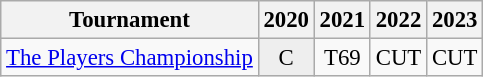<table class="wikitable" style="font-size:95%;text-align:center;">
<tr>
<th>Tournament</th>
<th>2020</th>
<th>2021</th>
<th>2022</th>
<th>2023</th>
</tr>
<tr>
<td align=left><a href='#'>The Players Championship</a></td>
<td style="background:#eeeeee;">C</td>
<td>T69</td>
<td>CUT</td>
<td>CUT</td>
</tr>
</table>
